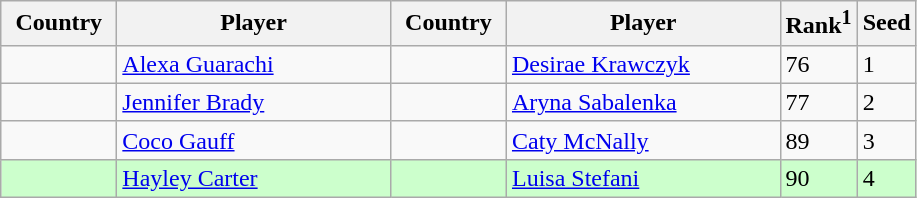<table class="sortable wikitable">
<tr>
<th width="70">Country</th>
<th width="175">Player</th>
<th width="70">Country</th>
<th width="175">Player</th>
<th>Rank<sup>1</sup></th>
<th>Seed</th>
</tr>
<tr>
<td></td>
<td><a href='#'>Alexa Guarachi</a></td>
<td></td>
<td><a href='#'>Desirae Krawczyk</a></td>
<td>76</td>
<td>1</td>
</tr>
<tr>
<td></td>
<td><a href='#'>Jennifer Brady</a></td>
<td></td>
<td><a href='#'>Aryna Sabalenka</a></td>
<td>77</td>
<td>2</td>
</tr>
<tr>
<td></td>
<td><a href='#'>Coco Gauff</a></td>
<td></td>
<td><a href='#'>Caty McNally</a></td>
<td>89</td>
<td>3</td>
</tr>
<tr style="background:#cfc;">
<td></td>
<td><a href='#'>Hayley Carter</a></td>
<td></td>
<td><a href='#'>Luisa Stefani</a></td>
<td>90</td>
<td>4</td>
</tr>
</table>
